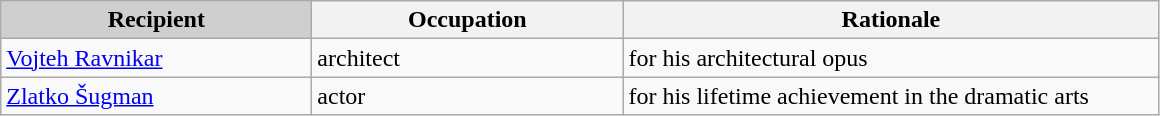<table class="wikitable">
<tr>
<th style="background-color:#cfcfcf;"  align="center">Recipient</th>
<th>Occupation</th>
<th>Rationale</th>
</tr>
<tr>
<td><a href='#'>Vojteh Ravnikar</a></td>
<td>architect</td>
<td>for his architectural opus</td>
</tr>
<tr>
<td style="width: 200px;"><a href='#'>Zlatko Šugman</a></td>
<td style="width: 200px;">actor</td>
<td style="width: 350px;">for his lifetime achievement in the dramatic arts</td>
</tr>
</table>
